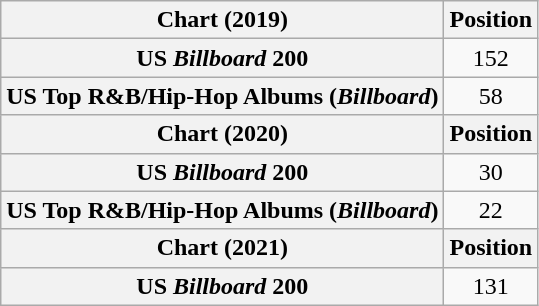<table class="wikitable plainrowheaders" style="text-align:center">
<tr>
<th scope="col">Chart (2019)</th>
<th scope="col">Position</th>
</tr>
<tr>
<th scope="row">US <em>Billboard</em> 200</th>
<td>152</td>
</tr>
<tr>
<th scope="row">US Top R&B/Hip-Hop Albums (<em>Billboard</em>)</th>
<td>58</td>
</tr>
<tr>
<th scope="col">Chart (2020)</th>
<th scope="col">Position</th>
</tr>
<tr>
<th scope="row">US <em>Billboard</em> 200</th>
<td>30</td>
</tr>
<tr>
<th scope="row">US Top R&B/Hip-Hop Albums (<em>Billboard</em>)</th>
<td>22</td>
</tr>
<tr>
<th scope="col">Chart (2021)</th>
<th scope="col">Position</th>
</tr>
<tr>
<th scope="row">US <em>Billboard</em> 200</th>
<td>131</td>
</tr>
</table>
